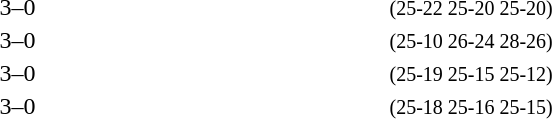<table>
<tr>
<th width=200></th>
<th width=200></th>
<th width=80></th>
<th width=200></th>
<th width=220></th>
</tr>
<tr>
<td align=right></td>
<td align=right><strong></strong></td>
<td align=center>3–0</td>
<td></td>
<td><small>(25-22 25-20 25-20)</small></td>
</tr>
<tr>
<td align=right></td>
<td align=right><strong></strong></td>
<td align=center>3–0</td>
<td></td>
<td><small>(25-10 26-24 28-26)</small></td>
</tr>
<tr>
<td align=right></td>
<td align=right><strong></strong></td>
<td align=center>3–0</td>
<td></td>
<td><small>(25-19 25-15 25-12)</small></td>
</tr>
<tr>
<td align=right></td>
<td align=right><strong></strong></td>
<td align=center>3–0</td>
<td></td>
<td><small>(25-18 25-16 25-15)</small></td>
</tr>
</table>
